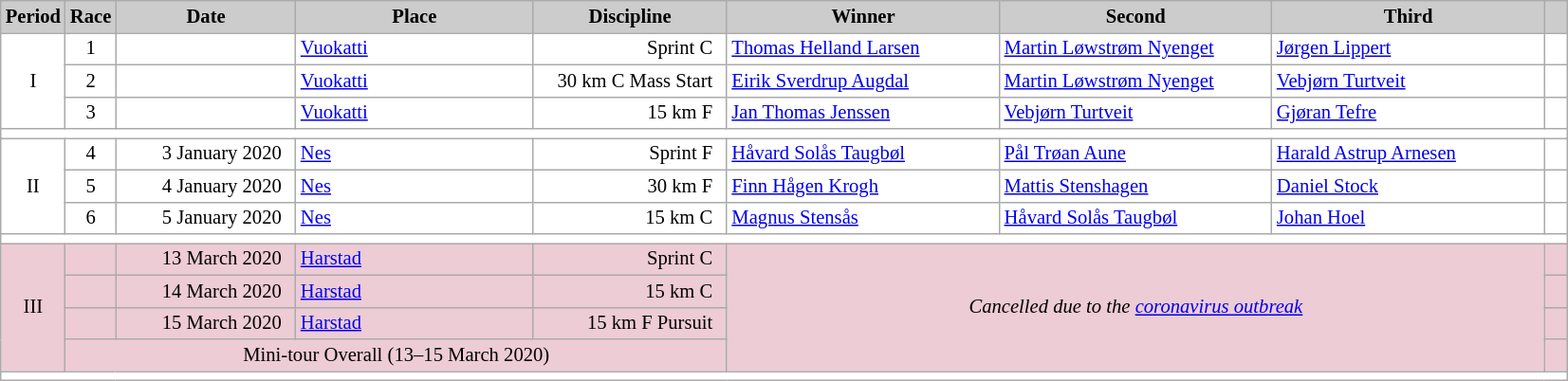<table class="wikitable plainrowheaders" style="background:#fff; font-size:86%; line-height:16px; border:grey solid 1px; border-collapse:collapse;">
<tr style="background:#ccc; text-align:center;">
<th scope="col" style="background:#ccc; width=20 px;">Period</th>
<th scope="col" style="background:#ccc; width=30 px;">Race</th>
<th scope="col" style="background:#ccc; width:120px;">Date</th>
<th scope="col" style="background:#ccc; width:160px;">Place</th>
<th scope="col" style="background:#ccc; width:130px;">Discipline</th>
<th scope="col" style="background:#ccc; width:185px;">Winner</th>
<th scope="col" style="background:#ccc; width:185px;">Second</th>
<th scope="col" style="background:#ccc; width:185px;">Third</th>
<th scope="col" style="background:#ccc; width:10px;"></th>
</tr>
<tr>
<td rowspan=3 align=center>I</td>
<td align=center>1</td>
<td align=right>  </td>
<td> <a href='#'>Vuokatti</a></td>
<td align=right>Sprint C  </td>
<td> <a href='#'>Thomas Helland Larsen</a></td>
<td> <a href='#'>Martin Løwstrøm Nyenget</a></td>
<td> <a href='#'>Jørgen Lippert</a></td>
<td></td>
</tr>
<tr>
<td align=center>2</td>
<td align=right>  </td>
<td> <a href='#'>Vuokatti</a></td>
<td align=right>30 km C Mass Start  </td>
<td> <a href='#'>Eirik Sverdrup Augdal</a></td>
<td> <a href='#'>Martin Løwstrøm Nyenget</a></td>
<td> <a href='#'>Vebjørn Turtveit</a></td>
<td></td>
</tr>
<tr>
<td align=center>3</td>
<td align=right>  </td>
<td> <a href='#'>Vuokatti</a></td>
<td align=right>15 km F  </td>
<td> <a href='#'>Jan Thomas Jenssen</a></td>
<td> <a href='#'>Vebjørn Turtveit</a></td>
<td> <a href='#'>Gjøran Tefre</a></td>
<td></td>
</tr>
<tr>
<td colspan="9"></td>
</tr>
<tr>
<td rowspan=3 align=center>II</td>
<td align=center>4</td>
<td align=right>3 January 2020  </td>
<td> <a href='#'>Nes</a></td>
<td align=right>Sprint F  </td>
<td> <a href='#'>Håvard Solås Taugbøl</a></td>
<td> <a href='#'>Pål Trøan Aune</a></td>
<td> <a href='#'>Harald Astrup Arnesen</a></td>
<td></td>
</tr>
<tr>
<td align=center>5</td>
<td align=right>4 January 2020  </td>
<td> <a href='#'>Nes</a></td>
<td align=right>30 km F  </td>
<td> <a href='#'>Finn Hågen Krogh</a></td>
<td> <a href='#'>Mattis Stenshagen</a></td>
<td> <a href='#'>Daniel Stock</a></td>
<td></td>
</tr>
<tr>
<td align=center>6</td>
<td align=right>5 January 2020  </td>
<td> <a href='#'>Nes</a></td>
<td align=right>15 km C  </td>
<td> <a href='#'>Magnus Stensås</a></td>
<td> <a href='#'>Håvard Solås Taugbøl</a></td>
<td> <a href='#'>Johan Hoel</a></td>
<td></td>
</tr>
<tr>
<td colspan=9></td>
</tr>
<tr bgcolor="EDCCD5">
<td rowspan=4 align=center>III</td>
<td align=center></td>
<td align=right>13 March 2020  </td>
<td> <a href='#'>Harstad</a></td>
<td align=right>Sprint C  </td>
<td rowspan=4 colspan=3 align=center><em>Cancelled due to the <a href='#'>coronavirus outbreak</a></em></td>
<td></td>
</tr>
<tr bgcolor="EDCCD5">
<td align=center></td>
<td align=right>14 March 2020  </td>
<td> <a href='#'>Harstad</a></td>
<td align=right>15 km C  </td>
<td></td>
</tr>
<tr bgcolor="EDCCD5">
<td align=center></td>
<td align=right>15 March 2020  </td>
<td> <a href='#'>Harstad</a></td>
<td align=right>15 km F Pursuit  </td>
<td></td>
</tr>
<tr bgcolor="EDCCD5">
<td colspan=4 align=center>Mini-tour Overall (13–15 March 2020)</td>
<td></td>
</tr>
<tr>
<td colspan=9></td>
</tr>
</table>
